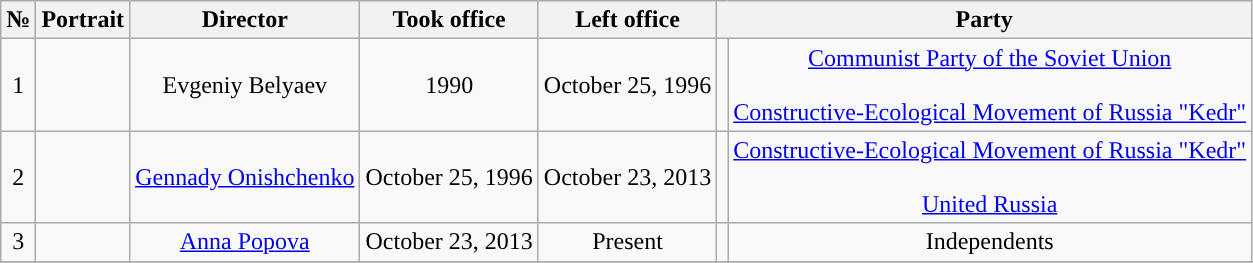<table class=wikitable style="text-align:center">
<tr>
<th>№</th>
<th>Portrait</th>
<th>Director</th>
<th>Took office</th>
<th>Left office</th>
<th colspan=2>Party</th>
</tr>
<tr>
<td>1</td>
<td></td>
<td>Evgeniy Belyaev</td>
<td>1990</td>
<td>October 25, 1996</td>
<td style="background: linear-gradient("></td>
<td><a href='#'>Communist Party of the Soviet Union</a><br><br><a href='#'>Constructive-Ecological Movement of Russia "Kedr"</a></td>
</tr>
<tr>
<td>2</td>
<td></td>
<td><a href='#'>Gennady Onishchenko</a></td>
<td>October 25, 1996</td>
<td>October 23, 2013</td>
<td style="background: linear-gradient("></td>
<td><a href='#'>Constructive-Ecological Movement of Russia "Kedr"</a><br><br><a href='#'>United Russia</a></td>
</tr>
<tr>
<td>3</td>
<td></td>
<td><a href='#'>Anna Popova</a></td>
<td>October 23, 2013</td>
<td>Present</td>
<td style="background-color:"></td>
<td>Independents</td>
</tr>
<tr>
</tr>
</table>
